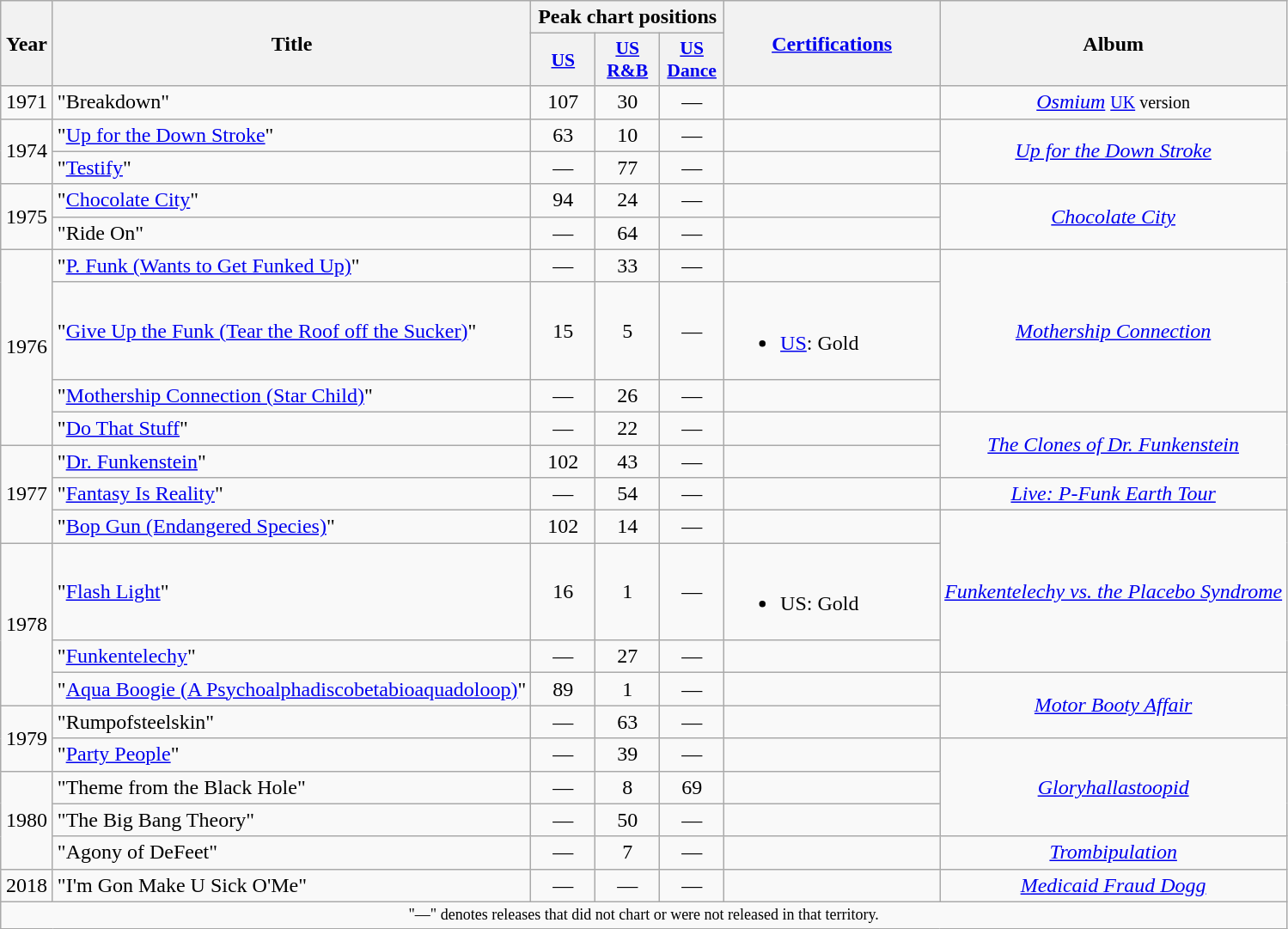<table class="wikitable">
<tr>
<th rowspan="2" width="33">Year</th>
<th rowspan="2">Title</th>
<th colspan="3">Peak chart positions</th>
<th rowspan="2" style="width:10em;"><a href='#'>Certifications</a></th>
<th rowspan="2">Album</th>
</tr>
<tr>
<th style="width:3em;font-size:90%"><a href='#'>US</a><br></th>
<th style="width:3em;font-size:90%"><a href='#'>US R&B</a><br></th>
<th style="width:3em;font-size:90%"><a href='#'>US Dance</a><br></th>
</tr>
<tr>
<td align="center">1971</td>
<td>"Breakdown"</td>
<td align="center">107</td>
<td align="center">30</td>
<td align="center">—</td>
<td></td>
<td align="center"><em><a href='#'>Osmium</a></em> <small> <a href='#'>UK</a> version</small></td>
</tr>
<tr>
<td align="center" rowspan=2>1974</td>
<td>"<a href='#'>Up for the Down Stroke</a>"</td>
<td align="center">63</td>
<td align="center">10</td>
<td align="center">—</td>
<td></td>
<td align="center" rowspan=2><em><a href='#'>Up for the Down Stroke</a></em></td>
</tr>
<tr>
<td>"<a href='#'>Testify</a>"</td>
<td align="center">—</td>
<td align="center">77</td>
<td align="center">—</td>
<td></td>
</tr>
<tr>
<td align="center" rowspan=2>1975</td>
<td>"<a href='#'>Chocolate City</a>"</td>
<td align="center">94</td>
<td align="center">24</td>
<td align="center">—</td>
<td></td>
<td align="center" rowspan=2><em><a href='#'>Chocolate City</a></em></td>
</tr>
<tr>
<td>"Ride On"</td>
<td align="center">—</td>
<td align="center">64</td>
<td align="center">—</td>
<td></td>
</tr>
<tr>
<td align="center" rowspan=4>1976</td>
<td>"<a href='#'>P. Funk (Wants to Get Funked Up)</a>"</td>
<td align="center">—</td>
<td align="center">33</td>
<td align="center">—</td>
<td></td>
<td align="center" rowspan=3><em><a href='#'>Mothership Connection</a></em></td>
</tr>
<tr>
<td>"<a href='#'>Give Up the Funk (Tear the Roof off the Sucker)</a>"</td>
<td align="center">15</td>
<td align="center">5</td>
<td align="center">—</td>
<td><br><ul><li><a href='#'>US</a>: Gold</li></ul></td>
</tr>
<tr>
<td>"<a href='#'>Mothership Connection (Star Child)</a>"</td>
<td align="center">—</td>
<td align="center">26</td>
<td align="center">—</td>
<td></td>
</tr>
<tr>
<td>"<a href='#'>Do That Stuff</a>"</td>
<td align="center">—</td>
<td align="center">22</td>
<td align="center">—</td>
<td></td>
<td align="center" rowspan=2><em><a href='#'>The Clones of Dr. Funkenstein</a></em></td>
</tr>
<tr>
<td align="center" rowspan=3>1977</td>
<td>"<a href='#'>Dr. Funkenstein</a>"</td>
<td align="center">102</td>
<td align="center">43</td>
<td align="center">—</td>
<td></td>
</tr>
<tr>
<td>"<a href='#'>Fantasy Is Reality</a>"</td>
<td align="center">—</td>
<td align="center">54</td>
<td align="center">—</td>
<td></td>
<td align="center"><em><a href='#'>Live: P-Funk Earth Tour</a></em></td>
</tr>
<tr>
<td>"<a href='#'>Bop Gun (Endangered Species)</a>"</td>
<td align="center">102</td>
<td align="center">14</td>
<td align="center">—</td>
<td></td>
<td align="center" rowspan=3><em><a href='#'>Funkentelechy vs. the Placebo Syndrome</a></em></td>
</tr>
<tr>
<td align="center" rowspan=3>1978</td>
<td>"<a href='#'>Flash Light</a>"</td>
<td align="center">16</td>
<td align="center">1</td>
<td align="center">—</td>
<td><br><ul><li>US: Gold</li></ul></td>
</tr>
<tr>
<td>"<a href='#'>Funkentelechy</a>"</td>
<td align="center">—</td>
<td align="center">27</td>
<td align="center">—</td>
<td></td>
</tr>
<tr>
<td>"<a href='#'>Aqua Boogie (A Psychoalphadiscobetabioaquadoloop)</a>"</td>
<td align="center">89</td>
<td align="center">1</td>
<td align="center">—</td>
<td></td>
<td align="center" rowspan=2><em><a href='#'>Motor Booty Affair</a></em></td>
</tr>
<tr>
<td align="center" rowspan=2>1979</td>
<td>"Rumpofsteelskin"</td>
<td align="center">—</td>
<td align="center">63</td>
<td align="center">—</td>
<td></td>
</tr>
<tr>
<td>"<a href='#'>Party People</a>"</td>
<td align="center">—</td>
<td align="center">39</td>
<td align="center">—</td>
<td></td>
<td align="center" rowspan=3><em><a href='#'>Gloryhallastoopid</a></em></td>
</tr>
<tr>
<td align="center" rowspan=3>1980</td>
<td>"Theme from the Black Hole"</td>
<td align="center">—</td>
<td align="center">8</td>
<td align="center">69</td>
<td></td>
</tr>
<tr>
<td>"The Big Bang Theory"</td>
<td align="center">—</td>
<td align="center">50</td>
<td align="center">—</td>
<td></td>
</tr>
<tr>
<td>"Agony of DeFeet"</td>
<td align="center">—</td>
<td align="center">7</td>
<td align="center">—</td>
<td></td>
<td align="center"><em><a href='#'>Trombipulation</a></em></td>
</tr>
<tr>
<td align="center" rowspan=1>2018</td>
<td>"I'm Gon Make U Sick O'Me"</td>
<td align="center">—</td>
<td align="center">—</td>
<td align="center">—</td>
<td></td>
<td align="center"><em><a href='#'>Medicaid Fraud Dogg</a></em></td>
</tr>
<tr>
<td colspan="7" style="text-align:center; font-size:9pt;">"—" denotes releases that did not chart or were not released in that territory.</td>
</tr>
</table>
